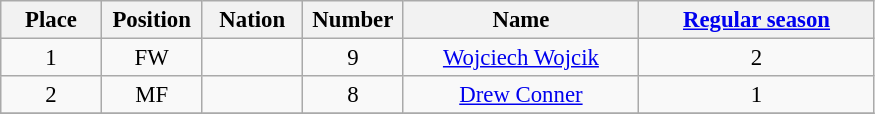<table class="wikitable" style="font-size: 95%; text-align: center;">
<tr>
<th width=60>Place</th>
<th width=60>Position</th>
<th width=60>Nation</th>
<th width=60>Number</th>
<th width=150>Name</th>
<th width=150><a href='#'>Regular season</a></th>
</tr>
<tr>
<td>1</td>
<td>FW</td>
<td></td>
<td>9</td>
<td><a href='#'>Wojciech Wojcik</a></td>
<td>2</td>
</tr>
<tr>
<td>2</td>
<td>MF</td>
<td></td>
<td>8</td>
<td><a href='#'>Drew Conner</a></td>
<td>1</td>
</tr>
<tr>
</tr>
</table>
